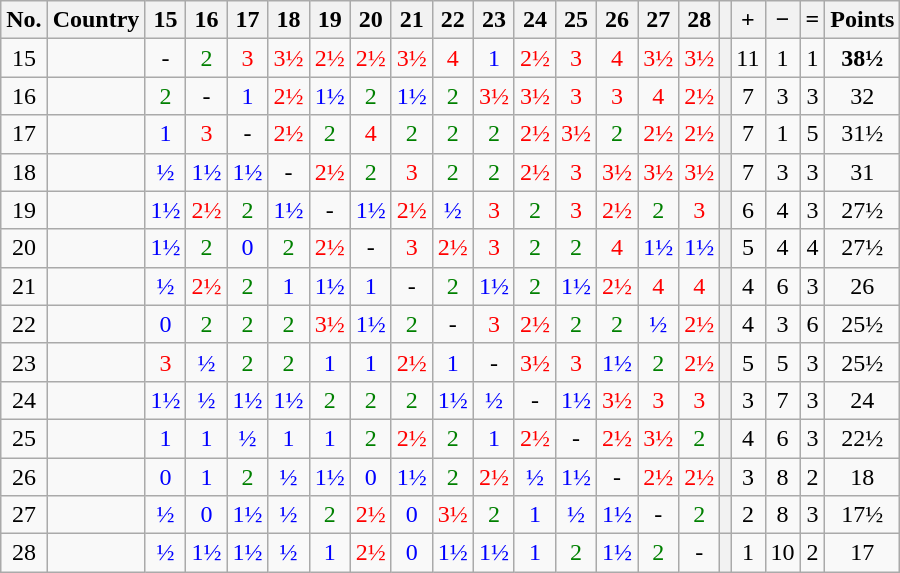<table class="wikitable" style="text-align:center">
<tr>
<th>No.</th>
<th>Country</th>
<th>15</th>
<th>16</th>
<th>17</th>
<th>18</th>
<th>19</th>
<th>20</th>
<th>21</th>
<th>22</th>
<th>23</th>
<th>24</th>
<th>25</th>
<th>26</th>
<th>27</th>
<th>28</th>
<th></th>
<th>+</th>
<th>−</th>
<th>=</th>
<th>Points</th>
</tr>
<tr>
<td>15</td>
<td style="text-align: left"></td>
<td>-</td>
<td style="color:green;">2</td>
<td style="color:red;">3</td>
<td style="color:red;">3½</td>
<td style="color:red;">2½</td>
<td style="color:red;">2½</td>
<td style="color:red;">3½</td>
<td style="color:red;">4</td>
<td style="color:blue;">1</td>
<td style="color:red;">2½</td>
<td style="color:red;">3</td>
<td style="color:red;">4</td>
<td style="color:red;">3½</td>
<td style="color:red;">3½</td>
<th></th>
<td>11</td>
<td>1</td>
<td>1</td>
<td><strong>38½ </strong></td>
</tr>
<tr>
<td>16</td>
<td style="text-align: left"></td>
<td style="color:green;">2</td>
<td>-</td>
<td style="color:blue;">1</td>
<td style="color:red;">2½</td>
<td style="color:blue;">1½</td>
<td style="color:green;">2</td>
<td style="color:blue;">1½</td>
<td style="color:green;">2</td>
<td style="color:red;">3½</td>
<td style="color:red;">3½</td>
<td style="color:red;">3</td>
<td style="color:red;">3</td>
<td style="color:red;">4</td>
<td style="color:red;">2½</td>
<th></th>
<td>7</td>
<td>3</td>
<td>3</td>
<td>32</td>
</tr>
<tr>
<td>17</td>
<td style="text-align: left"></td>
<td style="color:blue;">1</td>
<td style="color:red;">3</td>
<td>-</td>
<td style="color:red;">2½</td>
<td style="color:green;">2</td>
<td style="color:red;">4</td>
<td style="color:green;">2</td>
<td style="color:green;">2</td>
<td style="color:green;">2</td>
<td style="color:red;">2½</td>
<td style="color:red;">3½</td>
<td style="color:green;">2</td>
<td style="color:red;">2½</td>
<td style="color:red;">2½</td>
<th></th>
<td>7</td>
<td>1</td>
<td>5</td>
<td>31½</td>
</tr>
<tr>
<td>18</td>
<td style="text-align: left"></td>
<td style="color:blue;">½</td>
<td style="color:blue;">1½</td>
<td style="color:blue;">1½</td>
<td>-</td>
<td style="color:red;">2½</td>
<td style="color:green;">2</td>
<td style="color:red;">3</td>
<td style="color:green;">2</td>
<td style="color:green;">2</td>
<td style="color:red;">2½</td>
<td style="color:red;">3</td>
<td style="color:red;">3½</td>
<td style="color:red;">3½</td>
<td style="color:red;">3½</td>
<th></th>
<td>7</td>
<td>3</td>
<td>3</td>
<td>31</td>
</tr>
<tr>
<td>19</td>
<td style="text-align: left"></td>
<td style="color:blue;">1½</td>
<td style="color:red;">2½</td>
<td style="color:green;">2</td>
<td style="color:blue;">1½</td>
<td>-</td>
<td style="color:blue;">1½</td>
<td style="color:red;">2½</td>
<td style="color:blue;">½</td>
<td style="color:red;">3</td>
<td style="color:green;">2</td>
<td style="color:red;">3</td>
<td style="color:red;">2½</td>
<td style="color:green;">2</td>
<td style="color:red;">3</td>
<th></th>
<td>6</td>
<td>4</td>
<td>3</td>
<td>27½</td>
</tr>
<tr>
<td>20</td>
<td style="text-align: left"></td>
<td style="color:blue;">1½</td>
<td style="color:green;">2</td>
<td style="color:blue;">0</td>
<td style="color:green;">2</td>
<td style="color:red;">2½</td>
<td>-</td>
<td style="color:red;">3</td>
<td style="color:red;">2½</td>
<td style="color:red;">3</td>
<td style="color:green;">2</td>
<td style="color:green;">2</td>
<td style="color:red;">4</td>
<td style="color:blue;">1½</td>
<td style="color:blue;">1½</td>
<th></th>
<td>5</td>
<td>4</td>
<td>4</td>
<td>27½</td>
</tr>
<tr>
<td>21</td>
<td style="text-align: left"></td>
<td style="color:blue;">½</td>
<td style="color:red;">2½</td>
<td style="color:green;">2</td>
<td style="color:blue;">1</td>
<td style="color:blue;">1½</td>
<td style="color:blue;">1</td>
<td>-</td>
<td style="color:green;">2</td>
<td style="color:blue;">1½</td>
<td style="color:green;">2</td>
<td style="color:blue;">1½</td>
<td style="color:red;">2½</td>
<td style="color:red;">4</td>
<td style="color:red;">4</td>
<th></th>
<td>4</td>
<td>6</td>
<td>3</td>
<td>26</td>
</tr>
<tr>
<td>22</td>
<td style="text-align: left"></td>
<td style="color:blue;">0</td>
<td style="color:green;">2</td>
<td style="color:green;">2</td>
<td style="color:green;">2</td>
<td style="color:red;">3½</td>
<td style="color:blue;">1½</td>
<td style="color:green;">2</td>
<td>-</td>
<td style="color:red;">3</td>
<td style="color:red;">2½</td>
<td style="color:green;">2</td>
<td style="color:green;">2</td>
<td style="color:blue;">½</td>
<td style="color:red;">2½</td>
<th></th>
<td>4</td>
<td>3</td>
<td>6</td>
<td>25½</td>
</tr>
<tr>
<td>23</td>
<td style="text-align: left"></td>
<td style="color:red;">3</td>
<td style="color:blue;">½</td>
<td style="color:green;">2</td>
<td style="color:green;">2</td>
<td style="color:blue;">1</td>
<td style="color:blue;">1</td>
<td style="color:red;">2½</td>
<td style="color:blue;">1</td>
<td>-</td>
<td style="color:red;">3½</td>
<td style="color:red;">3</td>
<td style="color:blue;">1½</td>
<td style="color:green;">2</td>
<td style="color:red;">2½</td>
<th></th>
<td>5</td>
<td>5</td>
<td>3</td>
<td>25½</td>
</tr>
<tr>
<td>24</td>
<td style="text-align: left"></td>
<td style="color:blue;">1½</td>
<td style="color:blue;">½</td>
<td style="color:blue;">1½</td>
<td style="color:blue;">1½</td>
<td style="color:green;">2</td>
<td style="color:green;">2</td>
<td style="color:green;">2</td>
<td style="color:blue;">1½</td>
<td style="color:blue;">½</td>
<td>-</td>
<td style="color:blue;">1½</td>
<td style="color:red;">3½</td>
<td style="color:red;">3</td>
<td style="color:red;">3</td>
<th></th>
<td>3</td>
<td>7</td>
<td>3</td>
<td>24</td>
</tr>
<tr>
<td>25</td>
<td style="text-align: left"></td>
<td style="color:blue;">1</td>
<td style="color:blue;">1</td>
<td style="color:blue;">½</td>
<td style="color:blue;">1</td>
<td style="color:blue;">1</td>
<td style="color:green;">2</td>
<td style="color:red;">2½</td>
<td style="color:green;">2</td>
<td style="color:blue;">1</td>
<td style="color:red;">2½</td>
<td>-</td>
<td style="color:red;">2½</td>
<td style="color:red;">3½</td>
<td style="color:green;">2</td>
<th></th>
<td>4</td>
<td>6</td>
<td>3</td>
<td>22½</td>
</tr>
<tr>
<td>26</td>
<td style="text-align: left"></td>
<td style="color:blue;">0</td>
<td style="color:blue;">1</td>
<td style="color:green;">2</td>
<td style="color:blue;">½</td>
<td style="color:blue;">1½</td>
<td style="color:blue;">0</td>
<td style="color:blue;">1½</td>
<td style="color:green;">2</td>
<td style="color:red;">2½</td>
<td style="color:blue;">½</td>
<td style="color:blue;">1½</td>
<td>-</td>
<td style="color:red;">2½</td>
<td style="color:red;">2½</td>
<th></th>
<td>3</td>
<td>8</td>
<td>2</td>
<td>18</td>
</tr>
<tr>
<td>27</td>
<td style="text-align: left"></td>
<td style="color:blue;">½</td>
<td style="color:blue;">0</td>
<td style="color:blue;">1½</td>
<td style="color:blue;">½</td>
<td style="color:green;">2</td>
<td style="color:red;">2½</td>
<td style="color:blue;">0</td>
<td style="color:red;">3½</td>
<td style="color:green;">2</td>
<td style="color:blue;">1</td>
<td style="color:blue;">½</td>
<td style="color:blue;">1½</td>
<td>-</td>
<td style="color:green;">2</td>
<th></th>
<td>2</td>
<td>8</td>
<td>3</td>
<td>17½</td>
</tr>
<tr>
<td>28</td>
<td style="text-align: left"></td>
<td style="color:blue;">½</td>
<td style="color:blue;">1½</td>
<td style="color:blue;">1½</td>
<td style="color:blue;">½</td>
<td style="color:blue;">1</td>
<td style="color:red;">2½</td>
<td style="color:blue;">0</td>
<td style="color:blue;">1½</td>
<td style="color:blue;">1½</td>
<td style="color:blue;">1</td>
<td style="color:green;">2</td>
<td style="color:blue;">1½</td>
<td style="color:green;">2</td>
<td>-</td>
<th></th>
<td>1</td>
<td>10</td>
<td>2</td>
<td>17</td>
</tr>
</table>
